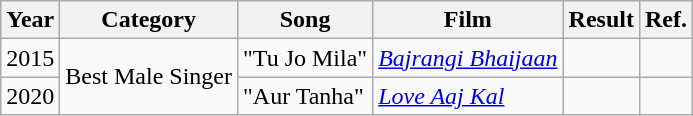<table class="wikitable">
<tr>
<th>Year</th>
<th>Category</th>
<th>Song</th>
<th>Film</th>
<th>Result</th>
<th>Ref.</th>
</tr>
<tr>
<td>2015</td>
<td rowspan="2">Best Male Singer</td>
<td>"Tu Jo Mila"</td>
<td><em><a href='#'>Bajrangi Bhaijaan</a></em></td>
<td></td>
<td></td>
</tr>
<tr>
<td>2020</td>
<td>"Aur Tanha"</td>
<td><em><a href='#'>Love Aaj Kal</a></em></td>
<td></td>
<td></td>
</tr>
</table>
